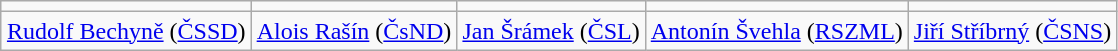<table class="wikitable" style="text-align:left; float:right; margin-right:9px; margin-left:2px;">
<tr>
<td style="text-align:left;"></td>
<td style="text-align:left;"></td>
<td style="text-align:left;"></td>
<td style="text-align:left;"></td>
<td style="text-align:left;"></td>
</tr>
<tr>
<td style="text-align:center;"><a href='#'>Rudolf Bechyně</a> (<a href='#'>ČSSD</a>)</td>
<td style="text-align:center;"><a href='#'>Alois Rašín</a> (<a href='#'>ČsND</a>)</td>
<td style="text-align:center;"><a href='#'>Jan Šrámek</a> (<a href='#'>ČSL</a>)</td>
<td style="text-align:center;"><a href='#'>Antonín Švehla</a> (<a href='#'>RSZML</a>)</td>
<td style="text-align:center;"><a href='#'>Jiří Stříbrný</a> (<a href='#'>ČSNS</a>)</td>
</tr>
</table>
